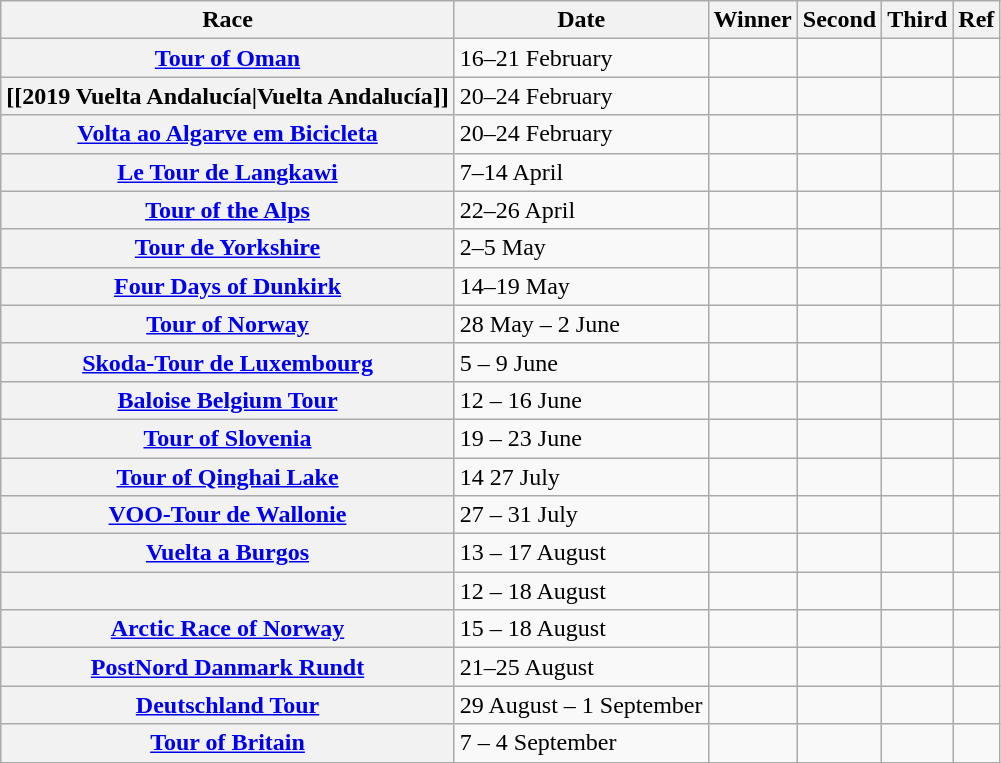<table class="wikitable plainrowheaders">
<tr>
<th>Race</th>
<th>Date</th>
<th>Winner</th>
<th>Second</th>
<th>Third</th>
<th>Ref</th>
</tr>
<tr>
<th scope=row> <a href='#'>Tour of Oman</a></th>
<td>16–21 February</td>
<td></td>
<td></td>
<td></td>
<td></td>
</tr>
<tr>
<th scope=row> [[2019 Vuelta  Andalucía|Vuelta  Andalucía]]</th>
<td>20–24 February</td>
<td></td>
<td></td>
<td></td>
<td></td>
</tr>
<tr>
<th scope=row> <a href='#'>Volta ao Algarve em Bicicleta</a></th>
<td>20–24 February</td>
<td></td>
<td></td>
<td></td>
<td></td>
</tr>
<tr>
<th scope=row> <a href='#'>Le Tour de Langkawi</a></th>
<td>7–14 April</td>
<td></td>
<td></td>
<td></td>
<td></td>
</tr>
<tr>
<th scope=row> <a href='#'>Tour of the Alps</a></th>
<td>22–26 April</td>
<td></td>
<td></td>
<td></td>
<td></td>
</tr>
<tr>
<th scope=row> <a href='#'>Tour de Yorkshire</a></th>
<td>2–5 May</td>
<td></td>
<td></td>
<td></td>
<td></td>
</tr>
<tr>
<th scope=row> <a href='#'>Four Days of Dunkirk</a></th>
<td>14–19 May</td>
<td></td>
<td></td>
<td></td>
<td></td>
</tr>
<tr>
<th scope=row> <a href='#'>Tour of Norway</a></th>
<td>28 May – 2 June</td>
<td></td>
<td></td>
<td></td>
<td></td>
</tr>
<tr>
<th scope=row> <a href='#'>Skoda-Tour de Luxembourg</a></th>
<td>5 – 9 June</td>
<td></td>
<td></td>
<td></td>
<td></td>
</tr>
<tr>
<th scope=row> <a href='#'>Baloise Belgium Tour</a></th>
<td>12 – 16 June</td>
<td></td>
<td></td>
<td></td>
<td></td>
</tr>
<tr>
<th scope=row> <a href='#'>Tour of Slovenia</a></th>
<td>19 – 23 June</td>
<td></td>
<td></td>
<td></td>
<td></td>
</tr>
<tr>
<th scope=row> <a href='#'>Tour of Qinghai Lake</a></th>
<td>14  27 July</td>
<td></td>
<td></td>
<td></td>
<td></td>
</tr>
<tr>
<th scope=row> <a href='#'>VOO-Tour de Wallonie</a></th>
<td>27 – 31 July</td>
<td></td>
<td></td>
<td></td>
<td></td>
</tr>
<tr>
<th scope=row> <a href='#'>Vuelta a Burgos</a></th>
<td>13 – 17 August</td>
<td></td>
<td></td>
<td></td>
<td></td>
</tr>
<tr>
<th scope=row></th>
<td>12 – 18 August</td>
<td></td>
<td></td>
<td></td>
<td></td>
</tr>
<tr>
<th scope=row> <a href='#'>Arctic Race of Norway</a></th>
<td>15 – 18 August</td>
<td></td>
<td></td>
<td></td>
<td></td>
</tr>
<tr>
<th scope=row> <a href='#'>PostNord Danmark Rundt</a></th>
<td>21–25 August</td>
<td></td>
<td></td>
<td></td>
<td></td>
</tr>
<tr>
<th scope=row> <a href='#'>Deutschland Tour</a></th>
<td>29 August – 1 September</td>
<td></td>
<td></td>
<td></td>
<td></td>
</tr>
<tr>
<th scope=row> <a href='#'>Tour of Britain</a></th>
<td>7 – 4 September</td>
<td></td>
<td></td>
<td></td>
<td></td>
</tr>
</table>
